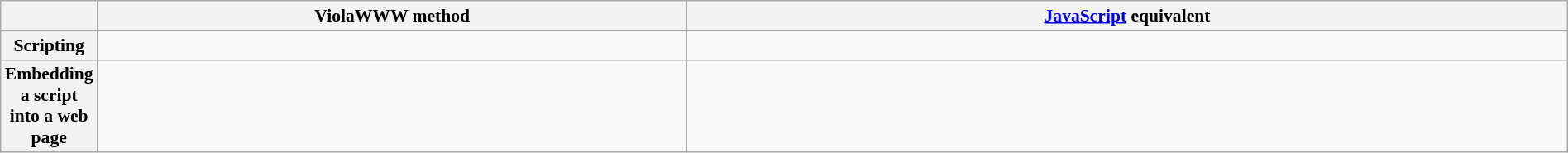<table class="wikitable" style="width: 100%;">
<tr valign="top" align="left" style="font-size: 90%">
<th></th>
<th style="width:40%">ViolaWWW method</th>
<th style="width:60%"><a href='#'>JavaScript</a> equivalent</th>
</tr>
<tr valign="top" align="left" style="font-size: 90%">
<th>Scripting</th>
<td style="text-align:left"></td>
<td style="text-align:left"></td>
</tr>
<tr align="left" valign="top" style="font-size: 90%">
<th>Embedding a script into a web page</th>
<td style="text-align:left"></td>
<td style="text-align:left"></td>
</tr>
</table>
